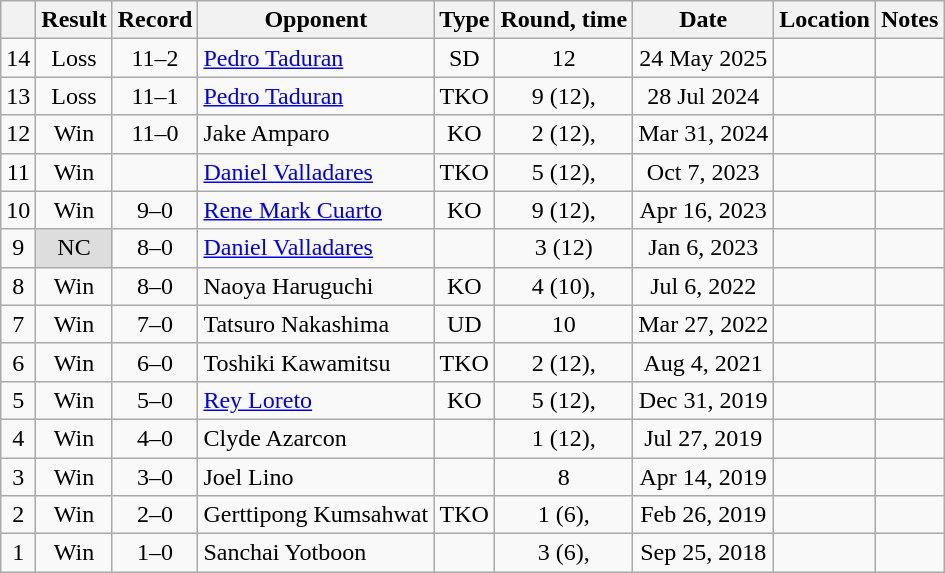<table class=wikitable style=text-align:center>
<tr>
<th></th>
<th>Result</th>
<th>Record</th>
<th>Opponent</th>
<th>Type</th>
<th>Round, time</th>
<th>Date</th>
<th>Location</th>
<th>Notes</th>
</tr>
<tr>
<td>14</td>
<td>Loss</td>
<td>11–2 </td>
<td style="text-align:left;"><a href='#'>Pedro Taduran</a></td>
<td>SD</td>
<td>12</td>
<td>24 May 2025</td>
<td style="text-align:left;"></td>
<td style="text-align:left;"></td>
</tr>
<tr>
<td>13</td>
<td>Loss</td>
<td>11–1 </td>
<td style="text-align:left;"><a href='#'>Pedro Taduran</a></td>
<td>TKO</td>
<td>9 (12), </td>
<td>28 Jul 2024</td>
<td style="text-align:left;"></td>
<td style="text-align:left;"></td>
</tr>
<tr>
<td>12</td>
<td>Win</td>
<td>11–0 </td>
<td align=left>Jake Amparo</td>
<td>KO</td>
<td>2 (12), </td>
<td>Mar 31, 2024</td>
<td align=left></td>
<td align=left></td>
</tr>
<tr>
<td>11</td>
<td>Win</td>
<td></td>
<td align=left><a href='#'>Daniel Valladares</a></td>
<td>TKO</td>
<td>5 (12), </td>
<td>Oct 7, 2023</td>
<td align=left></td>
<td align=left></td>
</tr>
<tr>
<td>10</td>
<td>Win</td>
<td>9–0 </td>
<td align=left><a href='#'>Rene Mark Cuarto</a></td>
<td>KO</td>
<td>9 (12), </td>
<td>Apr 16, 2023</td>
<td align=left></td>
<td align=left></td>
</tr>
<tr>
<td>9</td>
<td style=background:#DDD>NC</td>
<td>8–0 </td>
<td align=left><a href='#'>Daniel Valladares</a></td>
<td></td>
<td>3 (12) </td>
<td>Jan 6, 2023</td>
<td align=left></td>
<td align=left></td>
</tr>
<tr>
<td>8</td>
<td>Win</td>
<td>8–0</td>
<td align=left>Naoya Haruguchi</td>
<td>KO</td>
<td>4 (10), </td>
<td>Jul 6, 2022</td>
<td align=left></td>
<td align=left></td>
</tr>
<tr>
<td>7</td>
<td>Win</td>
<td>7–0</td>
<td align=left>Tatsuro Nakashima</td>
<td>UD</td>
<td>10</td>
<td>Mar 27, 2022</td>
<td align=left></td>
<td align=left></td>
</tr>
<tr>
<td>6</td>
<td>Win</td>
<td>6–0</td>
<td align=left>Toshiki Kawamitsu</td>
<td>TKO</td>
<td>2 (12), </td>
<td>Aug 4, 2021</td>
<td align=left></td>
<td align=left></td>
</tr>
<tr>
<td>5</td>
<td>Win</td>
<td>5–0</td>
<td align=left><a href='#'>Rey Loreto</a></td>
<td>KO</td>
<td>5 (12), </td>
<td>Dec 31, 2019</td>
<td align=left></td>
<td align=left></td>
</tr>
<tr>
<td>4</td>
<td>Win</td>
<td>4–0</td>
<td align=left>Clyde Azarcon</td>
<td></td>
<td>1 (12), </td>
<td>Jul 27, 2019</td>
<td align=left></td>
<td align=left></td>
</tr>
<tr>
<td>3</td>
<td>Win</td>
<td>3–0</td>
<td align=left>Joel Lino</td>
<td></td>
<td>8</td>
<td>Apr 14, 2019</td>
<td align=left></td>
<td align=left></td>
</tr>
<tr>
<td>2</td>
<td>Win</td>
<td>2–0</td>
<td align=left>Gerttipong Kumsahwat</td>
<td>TKO</td>
<td>1 (6), </td>
<td>Feb 26, 2019</td>
<td align=left></td>
<td align=left></td>
</tr>
<tr>
<td>1</td>
<td>Win</td>
<td>1–0</td>
<td align=left>Sanchai Yotboon</td>
<td></td>
<td>3 (6), </td>
<td>Sep 25, 2018</td>
<td align=left></td>
<td align=left></td>
</tr>
</table>
